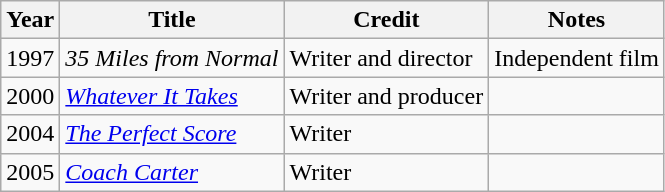<table class="wikitable sortable">
<tr>
<th>Year</th>
<th>Title</th>
<th>Credit</th>
<th>Notes</th>
</tr>
<tr>
<td>1997</td>
<td><em>35 Miles from Normal</em></td>
<td>Writer and director</td>
<td>Independent film</td>
</tr>
<tr>
<td>2000</td>
<td><em><a href='#'>Whatever It Takes</a></em></td>
<td>Writer and producer</td>
<td></td>
</tr>
<tr>
<td>2004</td>
<td><em><a href='#'>The Perfect Score</a></em></td>
<td>Writer</td>
<td></td>
</tr>
<tr>
<td>2005</td>
<td><em><a href='#'>Coach Carter</a></em></td>
<td>Writer</td>
<td></td>
</tr>
</table>
